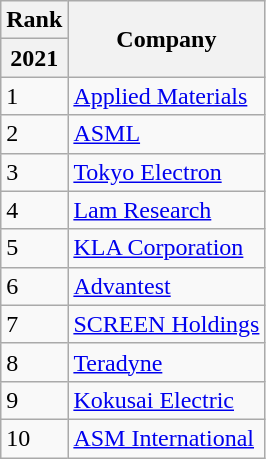<table class="wikitable" style="text-align=left;">
<tr>
<th colspan="2">Rank</th>
<th rowspan="2">Company</th>
</tr>
<tr>
<th colspan="2">2021</th>
</tr>
<tr>
<td colspan="2">1</td>
<td><a href='#'>Applied Materials</a></td>
</tr>
<tr>
<td colspan="2">2</td>
<td><a href='#'>ASML</a></td>
</tr>
<tr>
<td colspan="2">3</td>
<td><a href='#'>Tokyo Electron</a></td>
</tr>
<tr>
<td colspan="2">4</td>
<td><a href='#'>Lam Research</a></td>
</tr>
<tr>
<td colspan="2">5</td>
<td><a href='#'>KLA Corporation</a></td>
</tr>
<tr>
<td colspan="2">6</td>
<td><a href='#'>Advantest</a></td>
</tr>
<tr>
<td colspan="2">7</td>
<td><a href='#'>SCREEN Holdings</a></td>
</tr>
<tr>
<td colspan="2">8</td>
<td><a href='#'>Teradyne</a></td>
</tr>
<tr>
<td colspan="2">9</td>
<td><a href='#'>Kokusai Electric</a></td>
</tr>
<tr>
<td colspan="2">10</td>
<td><a href='#'>ASM International</a></td>
</tr>
</table>
